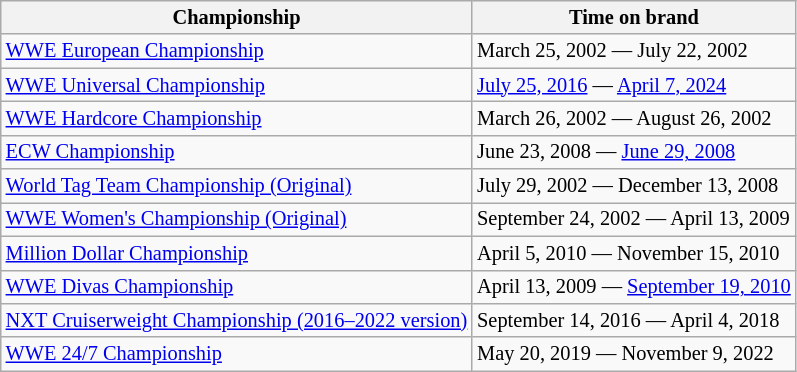<table class="wikitable" style="text-align:center; font-size:85%">
<tr>
<th>Championship</th>
<th>Time on brand</th>
</tr>
<tr>
<td align="left"><a href='#'>WWE European Championship</a></td>
<td align="left">March 25, 2002 — July 22, 2002</td>
</tr>
<tr>
<td align="left"><a href='#'>WWE Universal Championship</a></td>
<td align="left"><a href='#'>July 25, 2016</a> — <a href='#'>April 7, 2024</a></td>
</tr>
<tr>
<td align="left"><a href='#'>WWE Hardcore Championship</a></td>
<td align="left">March 26, 2002 — August 26, 2002</td>
</tr>
<tr>
<td align="left"><a href='#'>ECW Championship</a></td>
<td align="left">June 23, 2008 — <a href='#'>June 29, 2008</a></td>
</tr>
<tr>
<td align="left"><a href='#'>World Tag Team Championship (Original)</a></td>
<td align="left">July 29, 2002 — December 13, 2008</td>
</tr>
<tr>
<td align="left"><a href='#'>WWE Women's Championship (Original)</a></td>
<td align="left">September 24, 2002 — April 13, 2009</td>
</tr>
<tr>
<td align="left"><a href='#'>Million Dollar Championship</a></td>
<td align="left">April 5, 2010 — November 15, 2010</td>
</tr>
<tr>
<td align="left"><a href='#'>WWE Divas Championship</a></td>
<td align="left">April 13, 2009 — <a href='#'>September 19, 2010</a></td>
</tr>
<tr>
<td align="left"><a href='#'>NXT Cruiserweight Championship (2016–2022 version)</a></td>
<td align="left">September 14, 2016 — April 4, 2018</td>
</tr>
<tr>
<td align="left"><a href='#'>WWE 24/7 Championship</a></td>
<td align="left">May 20, 2019 — November 9, 2022</td>
</tr>
</table>
